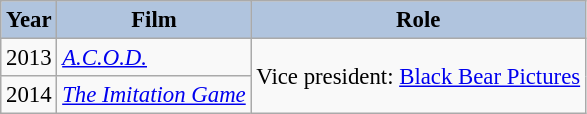<table class="wikitable" style="font-size:95%;">
<tr>
<th style="background:#B0C4DE;">Year</th>
<th style="background:#B0C4DE;">Film</th>
<th style="background:#B0C4DE;">Role</th>
</tr>
<tr>
<td>2013</td>
<td><em><a href='#'>A.C.O.D.</a></em></td>
<td rowspan=2>Vice president: <a href='#'>Black Bear Pictures</a></td>
</tr>
<tr>
<td>2014</td>
<td><em><a href='#'>The Imitation Game</a></em></td>
</tr>
</table>
